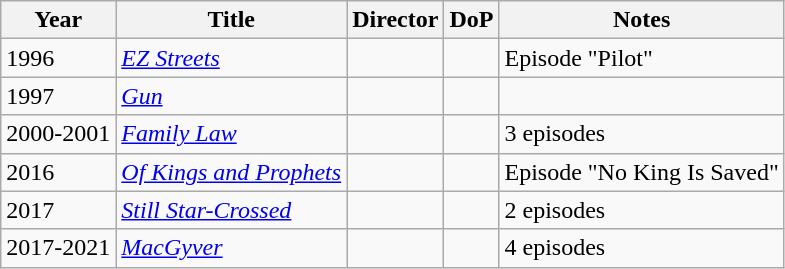<table class="wikitable">
<tr>
<th>Year</th>
<th>Title</th>
<th>Director</th>
<th>DoP</th>
<th>Notes</th>
</tr>
<tr>
<td>1996</td>
<td><em><a href='#'>EZ Streets</a></em></td>
<td></td>
<td></td>
<td>Episode "Pilot"</td>
</tr>
<tr>
<td>1997</td>
<td><em><a href='#'>Gun</a></em></td>
<td></td>
<td></td>
<td></td>
</tr>
<tr>
<td>2000-2001</td>
<td><em><a href='#'>Family Law</a></em></td>
<td></td>
<td></td>
<td>3 episodes</td>
</tr>
<tr>
<td>2016</td>
<td><em><a href='#'>Of Kings and Prophets</a></em></td>
<td></td>
<td></td>
<td>Episode "No King Is Saved"</td>
</tr>
<tr>
<td>2017</td>
<td><em><a href='#'>Still Star-Crossed</a></em></td>
<td></td>
<td></td>
<td>2 episodes</td>
</tr>
<tr>
<td>2017-2021</td>
<td><em><a href='#'>MacGyver</a></em></td>
<td></td>
<td></td>
<td>4 episodes</td>
</tr>
</table>
